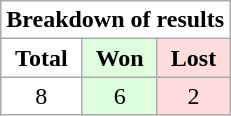<table class="wikitable" style="text-align:center">
<tr>
<th colspan="3" style="background: #ffffff"><strong>Breakdown of results</strong></th>
</tr>
<tr>
<td style="background: #ffffff;"><strong>Total</strong></td>
<td style="background: #ddffdd;"><strong>Won</strong></td>
<td style="background: #ffdddd;"><strong>Lost</strong></td>
</tr>
<tr>
<td style="background: #ffffff;">8</td>
<td style="background: #ddffdd;">6</td>
<td style="background: #ffdddd;">2</td>
</tr>
</table>
